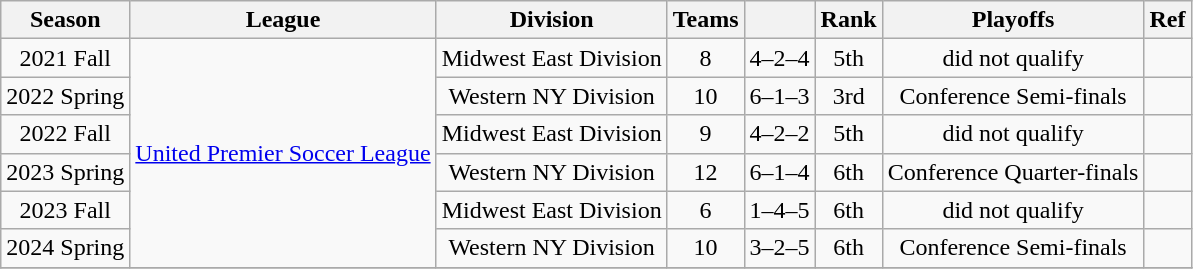<table class="wikitable" style="text-align: center;">
<tr>
<th>Season</th>
<th>League</th>
<th>Division</th>
<th>Teams</th>
<th></th>
<th>Rank</th>
<th>Playoffs</th>
<th>Ref</th>
</tr>
<tr>
<td>2021 Fall</td>
<td rowspan="6"><a href='#'>United Premier Soccer League</a></td>
<td>Midwest East Division</td>
<td>8</td>
<td>4–2–4</td>
<td>5th</td>
<td>did not qualify</td>
<td></td>
</tr>
<tr>
<td>2022 Spring</td>
<td>Western NY Division</td>
<td>10</td>
<td>6–1–3</td>
<td>3rd</td>
<td>Conference Semi-finals</td>
<td></td>
</tr>
<tr>
<td>2022 Fall</td>
<td>Midwest East Division</td>
<td>9</td>
<td>4–2–2</td>
<td>5th</td>
<td>did not qualify</td>
<td></td>
</tr>
<tr>
<td>2023 Spring</td>
<td>Western NY Division</td>
<td>12</td>
<td>6–1–4</td>
<td>6th</td>
<td>Conference Quarter-finals</td>
<td></td>
</tr>
<tr>
<td>2023 Fall</td>
<td>Midwest East Division</td>
<td>6</td>
<td>1–4–5</td>
<td>6th</td>
<td>did not qualify</td>
<td></td>
</tr>
<tr>
<td>2024 Spring</td>
<td>Western NY Division</td>
<td>10</td>
<td>3–2–5</td>
<td>6th</td>
<td>Conference Semi-finals</td>
<td></td>
</tr>
<tr>
</tr>
</table>
